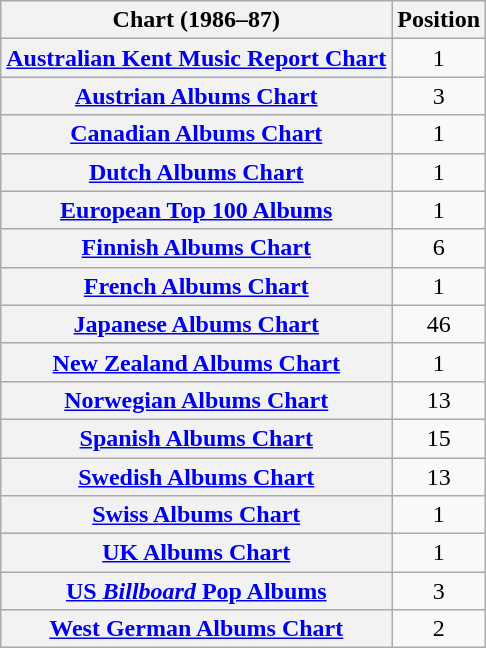<table class="wikitable sortable plainrowheaders" style="text-align:center;">
<tr>
<th>Chart (1986–87)</th>
<th>Position</th>
</tr>
<tr>
<th scope="row"><a href='#'>Australian Kent Music Report Chart</a></th>
<td>1</td>
</tr>
<tr>
<th scope="row"><a href='#'>Austrian Albums Chart</a></th>
<td>3</td>
</tr>
<tr>
<th scope="row"><a href='#'>Canadian Albums Chart</a></th>
<td>1</td>
</tr>
<tr>
<th scope="row"><a href='#'>Dutch Albums Chart</a></th>
<td>1</td>
</tr>
<tr>
<th scope="row"><a href='#'>European Top 100 Albums</a></th>
<td align="center">1</td>
</tr>
<tr>
<th scope="row"><a href='#'>Finnish Albums Chart</a></th>
<td>6</td>
</tr>
<tr>
<th scope="row"><a href='#'>French Albums Chart</a></th>
<td>1</td>
</tr>
<tr>
<th scope="row"><a href='#'>Japanese Albums Chart</a></th>
<td>46</td>
</tr>
<tr>
<th scope="row"><a href='#'>New Zealand Albums Chart</a></th>
<td>1</td>
</tr>
<tr>
<th scope="row"><a href='#'>Norwegian Albums Chart</a></th>
<td>13</td>
</tr>
<tr>
<th scope="row"><a href='#'>Spanish Albums Chart</a></th>
<td align="center">15</td>
</tr>
<tr>
<th scope="row"><a href='#'>Swedish Albums Chart</a></th>
<td>13</td>
</tr>
<tr>
<th scope="row"><a href='#'>Swiss Albums Chart</a></th>
<td>1</td>
</tr>
<tr>
<th scope="row"><a href='#'>UK Albums Chart</a></th>
<td>1</td>
</tr>
<tr>
<th scope="row"><a href='#'>US <em>Billboard</em> Pop Albums</a></th>
<td>3</td>
</tr>
<tr>
<th scope="row"><a href='#'>West German Albums Chart</a></th>
<td>2</td>
</tr>
</table>
